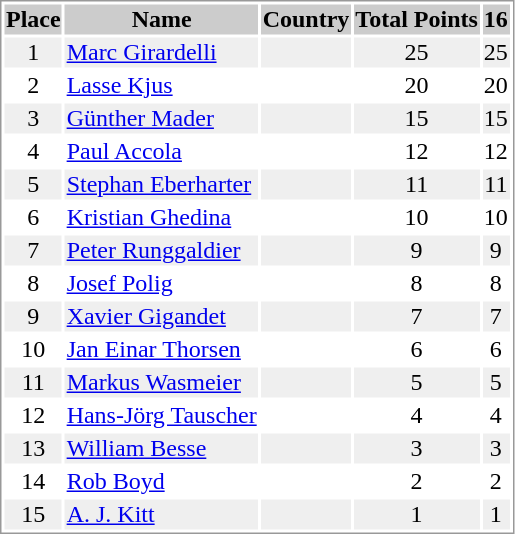<table border="0" style="border: 1px solid #999; background-color:#FFFFFF; text-align:center">
<tr align="center" bgcolor="#CCCCCC">
<th>Place</th>
<th>Name</th>
<th>Country</th>
<th>Total Points</th>
<th>16</th>
</tr>
<tr bgcolor="#EFEFEF">
<td>1</td>
<td align="left"><a href='#'>Marc Girardelli</a></td>
<td align="left"></td>
<td>25</td>
<td>25</td>
</tr>
<tr>
<td>2</td>
<td align="left"><a href='#'>Lasse Kjus</a></td>
<td align="left"></td>
<td>20</td>
<td>20</td>
</tr>
<tr bgcolor="#EFEFEF">
<td>3</td>
<td align="left"><a href='#'>Günther Mader</a></td>
<td align="left"></td>
<td>15</td>
<td>15</td>
</tr>
<tr>
<td>4</td>
<td align="left"><a href='#'>Paul Accola</a></td>
<td align="left"></td>
<td>12</td>
<td>12</td>
</tr>
<tr bgcolor="#EFEFEF">
<td>5</td>
<td align="left"><a href='#'>Stephan Eberharter</a></td>
<td align="left"></td>
<td>11</td>
<td>11</td>
</tr>
<tr>
<td>6</td>
<td align="left"><a href='#'>Kristian Ghedina</a></td>
<td align="left"></td>
<td>10</td>
<td>10</td>
</tr>
<tr bgcolor="#EFEFEF">
<td>7</td>
<td align="left"><a href='#'>Peter Runggaldier</a></td>
<td align="left"></td>
<td>9</td>
<td>9</td>
</tr>
<tr>
<td>8</td>
<td align="left"><a href='#'>Josef Polig</a></td>
<td align="left"></td>
<td>8</td>
<td>8</td>
</tr>
<tr bgcolor="#EFEFEF">
<td>9</td>
<td align="left"><a href='#'>Xavier Gigandet</a></td>
<td align="left"></td>
<td>7</td>
<td>7</td>
</tr>
<tr>
<td>10</td>
<td align="left"><a href='#'>Jan Einar Thorsen</a></td>
<td align="left"></td>
<td>6</td>
<td>6</td>
</tr>
<tr bgcolor="#EFEFEF">
<td>11</td>
<td align="left"><a href='#'>Markus Wasmeier</a></td>
<td align="left"></td>
<td>5</td>
<td>5</td>
</tr>
<tr>
<td>12</td>
<td align="left"><a href='#'>Hans-Jörg Tauscher</a></td>
<td align="left"></td>
<td>4</td>
<td>4</td>
</tr>
<tr bgcolor="#EFEFEF">
<td>13</td>
<td align="left"><a href='#'>William Besse</a></td>
<td align="left"></td>
<td>3</td>
<td>3</td>
</tr>
<tr>
<td>14</td>
<td align="left"><a href='#'>Rob Boyd</a></td>
<td align="left"></td>
<td>2</td>
<td>2</td>
</tr>
<tr bgcolor="#EFEFEF">
<td>15</td>
<td align="left"><a href='#'>A. J. Kitt</a></td>
<td align="left"></td>
<td>1</td>
<td>1</td>
</tr>
</table>
